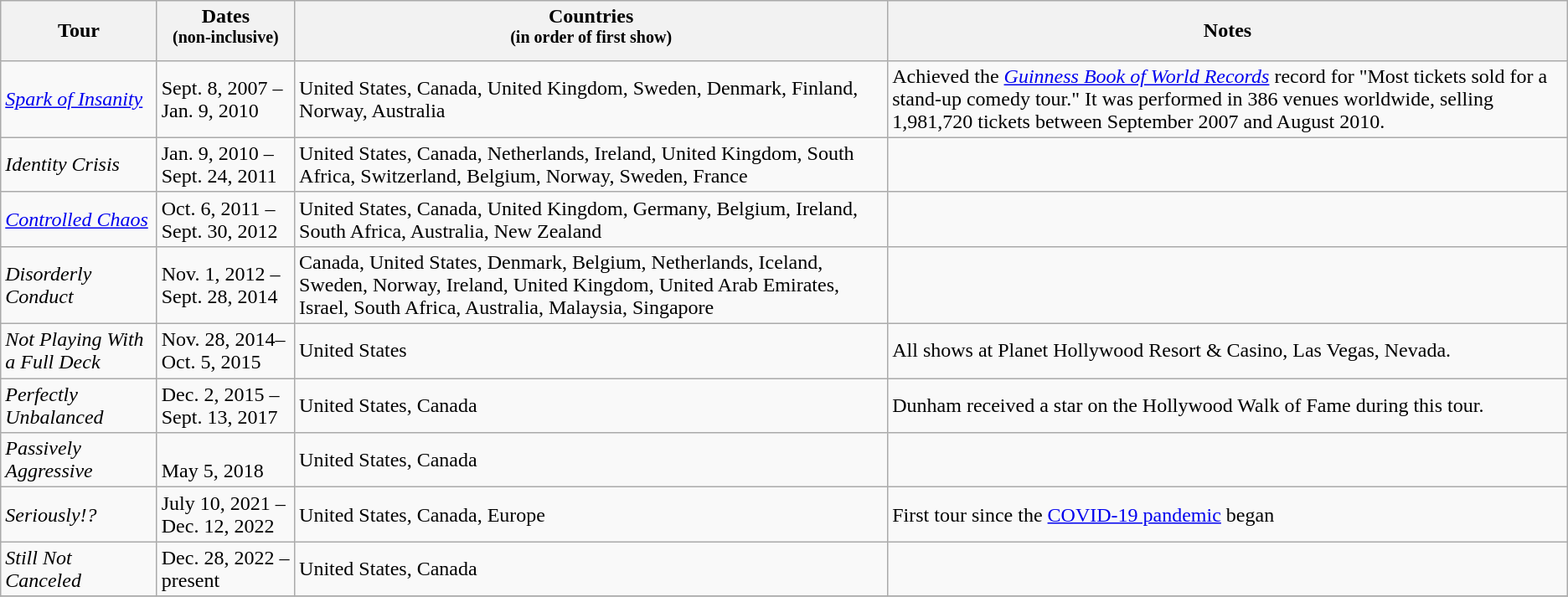<table class="wikitable">
<tr>
<th>Tour</th>
<th>Dates<br><sup>(non-inclusive)</sup></th>
<th>Countries<br><sup>(in order of first show)</sup></th>
<th>Notes</th>
</tr>
<tr>
<td><em><a href='#'>Spark of Insanity</a></em></td>
<td>Sept. 8, 2007 –<br> Jan. 9, 2010</td>
<td>United States, Canada, United Kingdom, Sweden, Denmark, Finland, Norway, Australia</td>
<td>Achieved the <em><a href='#'>Guinness Book of World Records</a></em> record for "Most tickets sold for a stand-up comedy tour." It was performed in 386 venues worldwide, selling 1,981,720 tickets between September 2007 and August 2010.</td>
</tr>
<tr>
<td><em>Identity Crisis</em></td>
<td>Jan. 9, 2010 –<br> Sept. 24, 2011</td>
<td>United States, Canada, Netherlands, Ireland, United Kingdom, South Africa, Switzerland, Belgium, Norway, Sweden, France</td>
<td></td>
</tr>
<tr>
<td><em><a href='#'>Controlled Chaos</a></em></td>
<td>Oct. 6, 2011 –<br> Sept. 30, 2012</td>
<td>United States, Canada, United Kingdom, Germany, Belgium, Ireland, South Africa, Australia, New Zealand</td>
<td></td>
</tr>
<tr>
<td><em>Disorderly Conduct</em></td>
<td>Nov. 1, 2012 –<br>Sept. 28, 2014</td>
<td>Canada, United States, Denmark, Belgium, Netherlands, Iceland, Sweden, Norway, Ireland, United Kingdom, United Arab Emirates, Israel, South Africa, Australia, Malaysia, Singapore</td>
<td></td>
</tr>
<tr>
<td><em>Not Playing With a Full Deck</em></td>
<td>Nov. 28, 2014–<br> Oct. 5, 2015</td>
<td>United States</td>
<td>All shows at Planet Hollywood Resort & Casino, Las Vegas, Nevada.</td>
</tr>
<tr>
<td><em>Perfectly Unbalanced</em></td>
<td>Dec. 2, 2015 –<br> Sept. 13, 2017</td>
<td>United States, Canada</td>
<td>Dunham received a star on the Hollywood Walk of Fame during this tour.</td>
</tr>
<tr>
<td><em>Passively Aggressive</em></td>
<td><br> May 5, 2018</td>
<td>United States, Canada</td>
<td></td>
</tr>
<tr>
<td><em>Seriously!?</em></td>
<td>July 10, 2021 – Dec. 12, 2022</td>
<td>United States, Canada, Europe</td>
<td>First tour since the <a href='#'>COVID-19 pandemic</a> began</td>
</tr>
<tr>
<td><em>Still Not Canceled</em></td>
<td>Dec. 28, 2022 – present</td>
<td>United States, Canada</td>
<td></td>
</tr>
<tr>
</tr>
</table>
